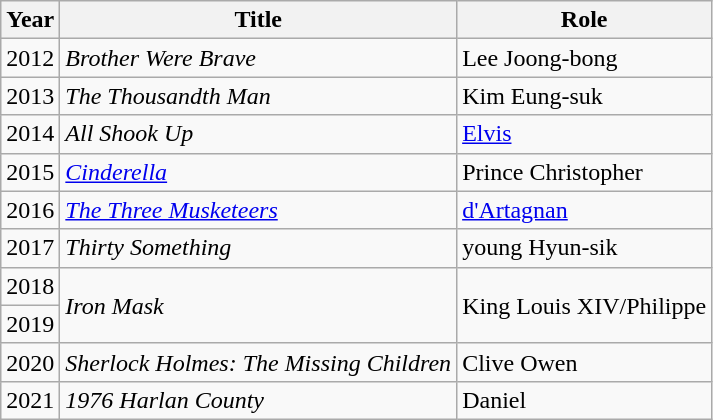<table class="wikitable">
<tr>
<th>Year</th>
<th>Title</th>
<th>Role</th>
</tr>
<tr>
<td>2012</td>
<td><em>Brother Were Brave</em></td>
<td>Lee Joong-bong</td>
</tr>
<tr>
<td>2013</td>
<td><em>The Thousandth Man</em></td>
<td>Kim Eung-suk</td>
</tr>
<tr>
<td>2014</td>
<td><em>All Shook Up</em></td>
<td><a href='#'>Elvis</a></td>
</tr>
<tr>
<td>2015</td>
<td><em><a href='#'>Cinderella</a></em></td>
<td>Prince Christopher</td>
</tr>
<tr>
<td>2016</td>
<td><em><a href='#'>The Three Musketeers</a></em></td>
<td><a href='#'>d'Artagnan</a></td>
</tr>
<tr>
<td>2017</td>
<td><em>Thirty Something</em></td>
<td>young Hyun-sik</td>
</tr>
<tr>
<td>2018</td>
<td rowspan="2"><em>Iron Mask</em></td>
<td rowspan="2">King Louis XIV/Philippe</td>
</tr>
<tr>
<td>2019</td>
</tr>
<tr>
<td>2020</td>
<td><em>Sherlock Holmes: The Missing Children</em></td>
<td>Clive Owen</td>
</tr>
<tr>
<td>2021</td>
<td><em>1976 Harlan County</em></td>
<td>Daniel</td>
</tr>
</table>
